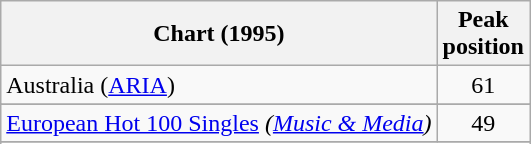<table class="wikitable sortable">
<tr>
<th>Chart (1995)</th>
<th>Peak<br>position</th>
</tr>
<tr>
<td>Australia (<a href='#'>ARIA</a>)</td>
<td align="center">61</td>
</tr>
<tr>
</tr>
<tr>
<td><a href='#'>European Hot 100 Singles</a> <em>(<a href='#'>Music & Media</a>)</em></td>
<td align="center">49</td>
</tr>
<tr>
</tr>
<tr>
</tr>
<tr>
</tr>
<tr>
</tr>
<tr>
</tr>
</table>
